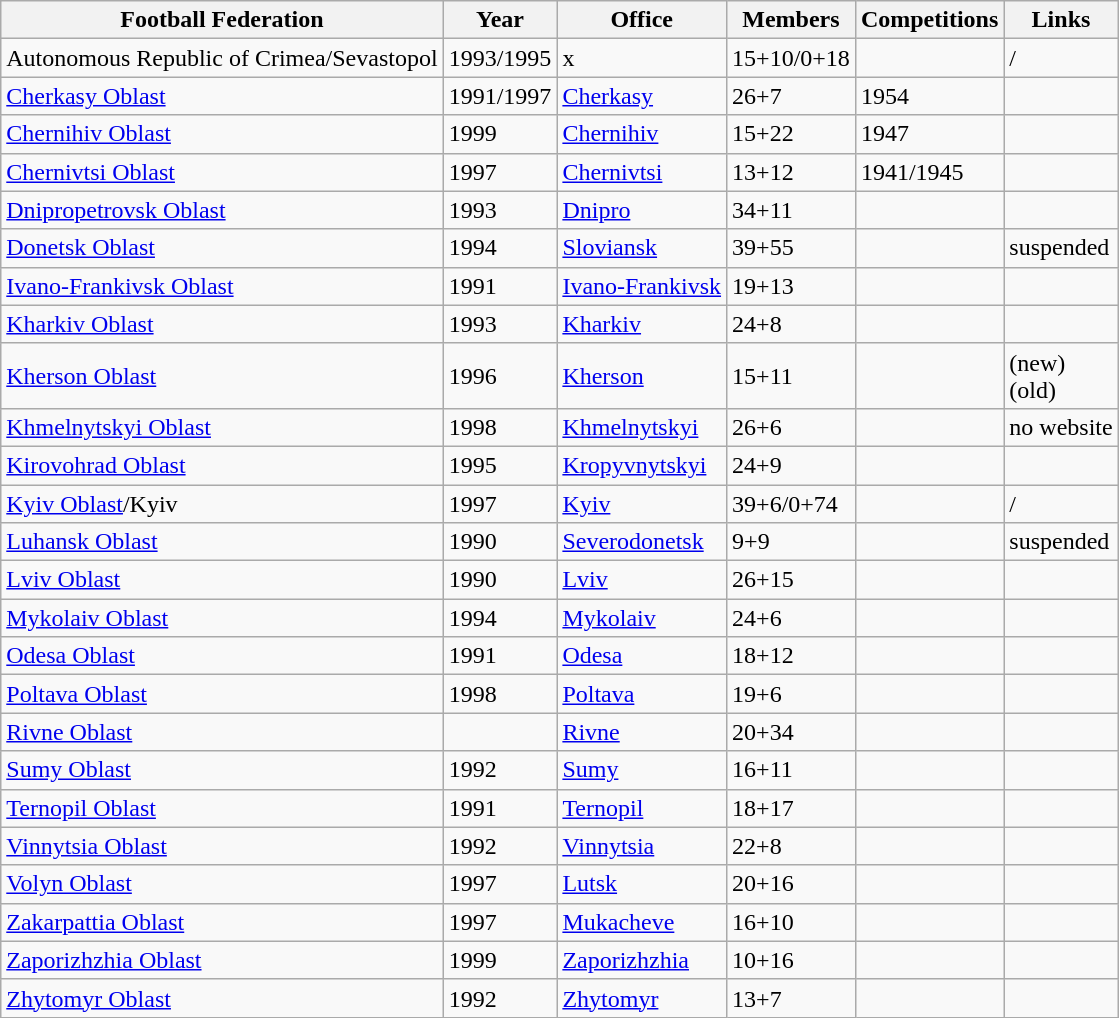<table class="wikitable">
<tr>
<th>Football Federation</th>
<th>Year</th>
<th>Office</th>
<th>Members</th>
<th>Competitions</th>
<th>Links</th>
</tr>
<tr>
<td>Autonomous Republic of Crimea/Sevastopol</td>
<td>1993/1995</td>
<td>x</td>
<td>15+10/0+18</td>
<td></td>
<td> / </td>
</tr>
<tr>
<td><a href='#'>Cherkasy Oblast</a></td>
<td>1991/1997</td>
<td><a href='#'>Cherkasy</a></td>
<td>26+7</td>
<td>1954</td>
<td></td>
</tr>
<tr>
<td><a href='#'>Chernihiv Oblast</a></td>
<td>1999</td>
<td><a href='#'>Chernihiv</a></td>
<td>15+22</td>
<td>1947</td>
<td></td>
</tr>
<tr>
<td><a href='#'>Chernivtsi Oblast</a></td>
<td>1997</td>
<td><a href='#'>Chernivtsi</a></td>
<td>13+12</td>
<td>1941/1945</td>
<td><br></td>
</tr>
<tr>
<td><a href='#'>Dnipropetrovsk Oblast</a></td>
<td>1993</td>
<td><a href='#'>Dnipro</a></td>
<td>34+11</td>
<td></td>
<td></td>
</tr>
<tr>
<td><a href='#'>Donetsk Oblast</a></td>
<td>1994</td>
<td><a href='#'>Sloviansk</a></td>
<td>39+55</td>
<td></td>
<td>suspended</td>
</tr>
<tr>
<td><a href='#'>Ivano-Frankivsk Oblast</a></td>
<td>1991</td>
<td><a href='#'>Ivano-Frankivsk</a></td>
<td>19+13</td>
<td></td>
<td></td>
</tr>
<tr>
<td><a href='#'>Kharkiv Oblast</a></td>
<td>1993</td>
<td><a href='#'>Kharkiv</a></td>
<td>24+8</td>
<td></td>
<td></td>
</tr>
<tr>
<td><a href='#'>Kherson Oblast</a></td>
<td>1996</td>
<td><a href='#'>Kherson</a></td>
<td>15+11</td>
<td></td>
<td> (new)<br> (old)</td>
</tr>
<tr>
<td><a href='#'>Khmelnytskyi Oblast</a></td>
<td>1998</td>
<td><a href='#'>Khmelnytskyi</a></td>
<td>26+6</td>
<td></td>
<td>no website</td>
</tr>
<tr>
<td><a href='#'>Kirovohrad Oblast</a></td>
<td>1995</td>
<td><a href='#'>Kropyvnytskyi</a></td>
<td>24+9</td>
<td></td>
<td></td>
</tr>
<tr>
<td><a href='#'>Kyiv Oblast</a>/Kyiv</td>
<td>1997</td>
<td><a href='#'>Kyiv</a></td>
<td>39+6/0+74</td>
<td></td>
<td>/</td>
</tr>
<tr>
<td><a href='#'>Luhansk Oblast</a></td>
<td>1990</td>
<td><a href='#'>Severodonetsk</a></td>
<td>9+9</td>
<td></td>
<td>suspended</td>
</tr>
<tr>
<td><a href='#'>Lviv Oblast</a></td>
<td>1990</td>
<td><a href='#'>Lviv</a></td>
<td>26+15</td>
<td></td>
<td></td>
</tr>
<tr>
<td><a href='#'>Mykolaiv Oblast</a></td>
<td>1994</td>
<td><a href='#'>Mykolaiv</a></td>
<td>24+6</td>
<td></td>
<td></td>
</tr>
<tr>
<td><a href='#'>Odesa Oblast</a></td>
<td>1991</td>
<td><a href='#'>Odesa</a></td>
<td>18+12</td>
<td></td>
<td> <br> </td>
</tr>
<tr>
<td><a href='#'>Poltava Oblast</a></td>
<td>1998</td>
<td><a href='#'>Poltava</a></td>
<td>19+6</td>
<td></td>
<td></td>
</tr>
<tr>
<td><a href='#'>Rivne Oblast</a></td>
<td></td>
<td><a href='#'>Rivne</a></td>
<td>20+34</td>
<td></td>
<td></td>
</tr>
<tr>
<td><a href='#'>Sumy Oblast</a></td>
<td>1992</td>
<td><a href='#'>Sumy</a></td>
<td>16+11</td>
<td></td>
<td></td>
</tr>
<tr>
<td><a href='#'>Ternopil Oblast</a></td>
<td>1991</td>
<td><a href='#'>Ternopil</a></td>
<td>18+17</td>
<td></td>
<td></td>
</tr>
<tr>
<td><a href='#'>Vinnytsia Oblast</a></td>
<td>1992</td>
<td><a href='#'>Vinnytsia</a></td>
<td>22+8</td>
<td></td>
<td></td>
</tr>
<tr>
<td><a href='#'>Volyn Oblast</a></td>
<td>1997</td>
<td><a href='#'>Lutsk</a></td>
<td>20+16</td>
<td></td>
<td></td>
</tr>
<tr>
<td><a href='#'>Zakarpattia Oblast</a></td>
<td>1997</td>
<td><a href='#'>Mukacheve</a></td>
<td>16+10</td>
<td></td>
<td></td>
</tr>
<tr>
<td><a href='#'>Zaporizhzhia Oblast</a></td>
<td>1999</td>
<td><a href='#'>Zaporizhzhia</a></td>
<td>10+16</td>
<td></td>
<td></td>
</tr>
<tr>
<td><a href='#'>Zhytomyr Oblast</a></td>
<td>1992</td>
<td><a href='#'>Zhytomyr</a></td>
<td>13+7</td>
<td></td>
<td></td>
</tr>
</table>
